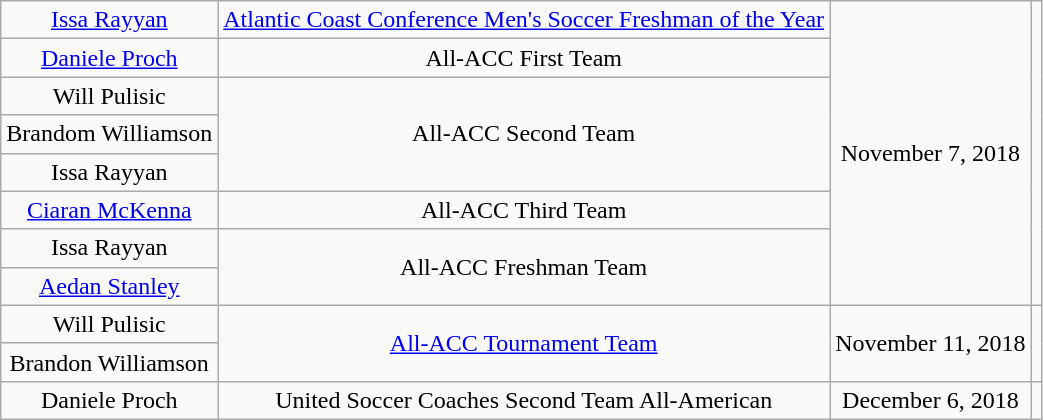<table class="wikitable sortable" style="text-align: center">
<tr>
<td><a href='#'>Issa Rayyan</a></td>
<td><a href='#'>Atlantic Coast Conference Men's Soccer Freshman of the Year</a></td>
<td rowspan=8>November 7, 2018</td>
<td rowspan=8></td>
</tr>
<tr>
<td><a href='#'>Daniele Proch</a></td>
<td>All-ACC First Team</td>
</tr>
<tr>
<td>Will Pulisic</td>
<td rowspan=3>All-ACC Second Team</td>
</tr>
<tr>
<td>Brandom Williamson</td>
</tr>
<tr>
<td>Issa Rayyan</td>
</tr>
<tr>
<td><a href='#'>Ciaran McKenna</a></td>
<td>All-ACC Third Team</td>
</tr>
<tr>
<td>Issa Rayyan</td>
<td rowspan=2>All-ACC Freshman Team</td>
</tr>
<tr>
<td><a href='#'>Aedan Stanley</a></td>
</tr>
<tr>
<td>Will Pulisic</td>
<td rowspan=2><a href='#'>All-ACC Tournament Team</a></td>
<td rowspan=2>November 11, 2018</td>
<td rowspan=2></td>
</tr>
<tr>
<td>Brandon Williamson</td>
</tr>
<tr>
<td>Daniele Proch</td>
<td>United Soccer Coaches Second Team All-American</td>
<td>December 6, 2018</td>
<td></td>
</tr>
</table>
